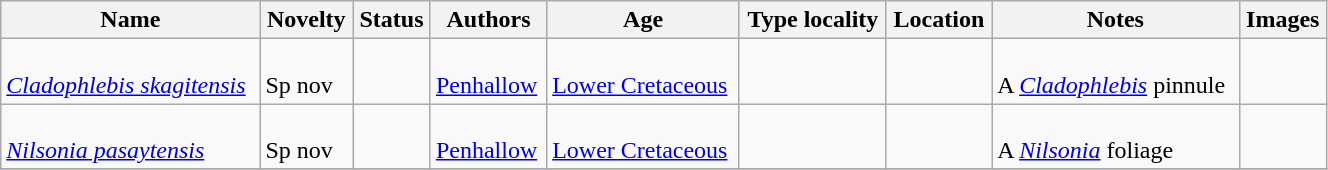<table class="wikitable sortable" align="center" width="70%">
<tr>
<th>Name</th>
<th>Novelty</th>
<th>Status</th>
<th>Authors</th>
<th>Age</th>
<th>Type locality</th>
<th>Location</th>
<th>Notes</th>
<th>Images</th>
</tr>
<tr>
<td><br><em><a href='#'>Cladophlebis skagitensis</a></em></td>
<td><br>Sp nov</td>
<td></td>
<td><br><a href='#'>Penhallow</a></td>
<td><br><a href='#'>Lower Cretaceous</a></td>
<td></td>
<td><br><br></td>
<td><br>A <em><a href='#'>Cladophlebis</a></em> pinnule</td>
<td></td>
</tr>
<tr>
<td><br><em><a href='#'>Nilsonia pasaytensis</a></em></td>
<td><br>Sp nov</td>
<td></td>
<td><br><a href='#'>Penhallow</a></td>
<td><br><a href='#'>Lower Cretaceous</a></td>
<td></td>
<td><br><br></td>
<td><br>A <em><a href='#'>Nilsonia</a></em> foliage</td>
<td></td>
</tr>
<tr>
</tr>
</table>
